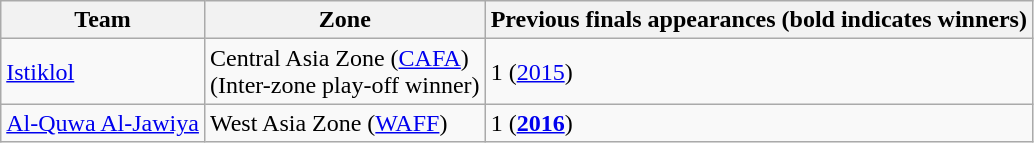<table class="wikitable">
<tr>
<th>Team</th>
<th>Zone</th>
<th>Previous finals appearances (bold indicates winners)</th>
</tr>
<tr>
<td> <a href='#'>Istiklol</a></td>
<td>Central Asia Zone (<a href='#'>CAFA</a>)<br>(Inter-zone play-off winner)</td>
<td>1 (<a href='#'>2015</a>)</td>
</tr>
<tr>
<td> <a href='#'>Al-Quwa Al-Jawiya</a></td>
<td>West Asia Zone (<a href='#'>WAFF</a>)</td>
<td>1 (<strong><a href='#'>2016</a></strong>)</td>
</tr>
</table>
